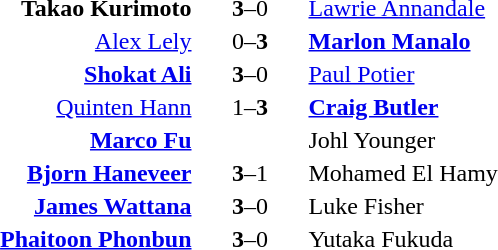<table>
<tr>
<th width=400></th>
<th width=70></th>
<th width=400></th>
</tr>
<tr>
<td align=right><strong>Takao Kurimoto</strong> </td>
<td align=center><strong>3</strong>–0</td>
<td> <a href='#'>Lawrie Annandale</a></td>
</tr>
<tr>
<td align=right><a href='#'>Alex Lely</a> </td>
<td align=center>0–<strong>3</strong></td>
<td> <strong><a href='#'>Marlon Manalo</a></strong></td>
</tr>
<tr>
<td align=right><strong><a href='#'>Shokat Ali</a></strong> </td>
<td align=center><strong>3</strong>–0</td>
<td> <a href='#'>Paul Potier</a></td>
</tr>
<tr>
<td align=right><a href='#'>Quinten Hann</a> </td>
<td align=center>1–<strong>3</strong></td>
<td> <strong><a href='#'>Craig Butler</a></strong></td>
</tr>
<tr>
<td align=right><strong><a href='#'>Marco Fu</a></strong> </td>
<td align=center></td>
<td> Johl Younger</td>
</tr>
<tr>
<td align=right><strong><a href='#'>Bjorn Haneveer</a></strong> </td>
<td align=center><strong>3</strong>–1</td>
<td> Mohamed El Hamy</td>
</tr>
<tr>
<td align=right><strong><a href='#'>James Wattana</a></strong> </td>
<td align=center><strong>3</strong>–0</td>
<td> Luke Fisher</td>
</tr>
<tr>
<td align=right><strong><a href='#'>Phaitoon Phonbun</a></strong> </td>
<td align=center><strong>3</strong>–0</td>
<td> Yutaka Fukuda</td>
</tr>
</table>
